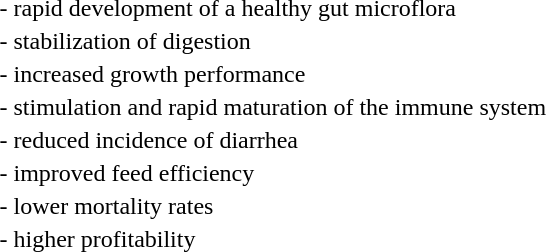<table border=0>
<tr -- align=left>
<td>- rapid development of a healthy gut microflora</td>
</tr>
<tr -- align=left>
<td>- stabilization of digestion</td>
</tr>
<tr -- align=left>
<td>- increased growth performance</td>
</tr>
<tr -- align=left>
<td>- stimulation and rapid maturation of the immune system</td>
</tr>
<tr -- align=left>
<td>- reduced incidence of diarrhea</td>
</tr>
<tr -- align=left>
<td>- improved feed efficiency</td>
</tr>
<tr -- align=left>
<td>- lower mortality rates</td>
</tr>
<tr -- align=left>
<td>- higher profitability  </td>
</tr>
</table>
